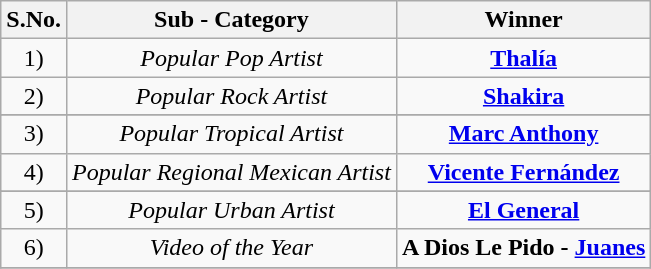<table class="wikitable">
<tr>
<th>S.No.</th>
<th>Sub - Category</th>
<th>Winner</th>
</tr>
<tr>
<td align="center">1)</td>
<td rowspan="1" align="center"><em>Popular Pop Artist</em></td>
<td align="center"><strong><a href='#'>Thalía</a></strong></td>
</tr>
<tr>
<td align="center">2)</td>
<td rowspan="1" align="center"><em>Popular Rock Artist</em></td>
<td align="center"><strong><a href='#'>Shakira</a></strong></td>
</tr>
<tr>
</tr>
<tr>
<td align="center">3)</td>
<td rowspan="1" align="center"><em>Popular Tropical Artist</em></td>
<td align="center"><strong><a href='#'>Marc Anthony</a></strong></td>
</tr>
<tr>
<td align="center">4)</td>
<td rowspan="1" align="center"><em>Popular Regional Mexican Artist</em></td>
<td align="center"><strong><a href='#'>Vicente Fernández</a></strong></td>
</tr>
<tr>
</tr>
<tr>
<td align="center">5)</td>
<td rowspan="1" align="center"><em>Popular Urban Artist</em></td>
<td align="center"><strong><a href='#'>El General</a></strong></td>
</tr>
<tr>
<td align="center">6)</td>
<td rowspan="1" align="center"><em>Video of the Year</em></td>
<td align="center"><strong>A Dios Le Pido - <a href='#'>Juanes</a></strong></td>
</tr>
<tr>
</tr>
</table>
